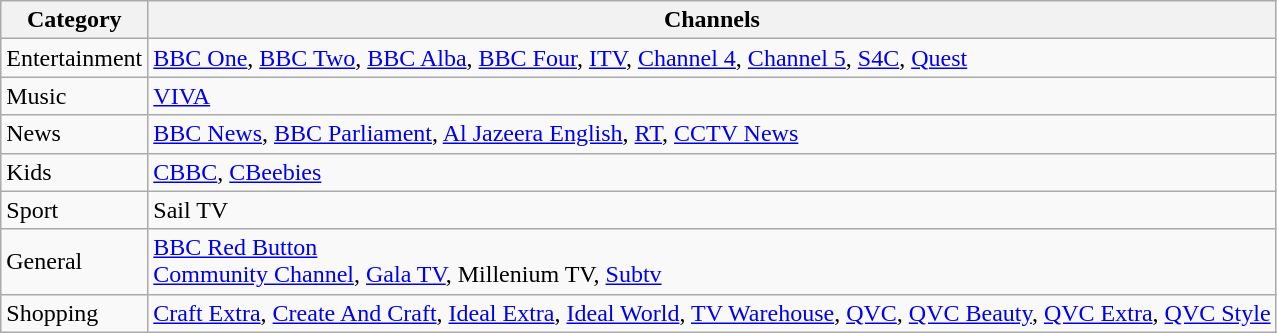<table class="wikitable sortable">
<tr>
<th>Category</th>
<th>Channels</th>
</tr>
<tr>
<td>Entertainment</td>
<td><a href='#'>BBC One</a>, <a href='#'>BBC Two</a>, <a href='#'>BBC Alba</a>, <a href='#'>BBC Four</a>, <a href='#'>ITV</a>, <a href='#'>Channel 4</a>, <a href='#'>Channel 5</a>, <a href='#'>S4C</a>, <a href='#'>Quest</a></td>
</tr>
<tr>
<td>Music</td>
<td><a href='#'>VIVA</a></td>
</tr>
<tr>
<td>News</td>
<td><a href='#'>BBC News</a>, <a href='#'>BBC Parliament</a>, <a href='#'>Al Jazeera English</a>, <a href='#'>RT</a>, <a href='#'>CCTV News</a></td>
</tr>
<tr>
<td>Kids</td>
<td><a href='#'>CBBC</a>, <a href='#'>CBeebies</a></td>
</tr>
<tr>
<td>Sport</td>
<td>Sail TV</td>
</tr>
<tr>
<td>General</td>
<td><a href='#'>BBC Red Button</a><br><a href='#'>Community Channel</a>, <a href='#'>Gala TV</a>, Millenium TV, <a href='#'>Subtv</a></td>
</tr>
<tr>
<td>Shopping</td>
<td><a href='#'>Craft Extra</a>, <a href='#'>Create And Craft</a>, <a href='#'>Ideal Extra</a>, <a href='#'>Ideal World</a>, <a href='#'>TV Warehouse</a>, <a href='#'>QVC</a>, <a href='#'>QVC Beauty</a>, <a href='#'>QVC Extra</a>, <a href='#'>QVC Style</a></td>
</tr>
</table>
